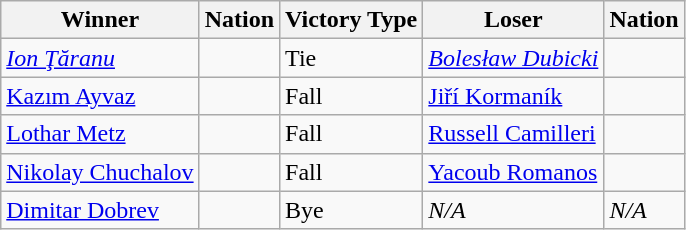<table class="wikitable sortable" style="text-align:left;">
<tr>
<th>Winner</th>
<th>Nation</th>
<th>Victory Type</th>
<th>Loser</th>
<th>Nation</th>
</tr>
<tr>
<td><em><a href='#'>Ion Ţăranu</a></em></td>
<td><em></em></td>
<td>Tie</td>
<td><em><a href='#'>Bolesław Dubicki</a></em></td>
<td><em></em></td>
</tr>
<tr>
<td><a href='#'>Kazım Ayvaz</a></td>
<td></td>
<td>Fall</td>
<td><a href='#'>Jiří Kormaník</a></td>
<td></td>
</tr>
<tr>
<td><a href='#'>Lothar Metz</a></td>
<td></td>
<td>Fall</td>
<td><a href='#'>Russell Camilleri</a></td>
<td></td>
</tr>
<tr>
<td><a href='#'>Nikolay Chuchalov</a></td>
<td></td>
<td>Fall</td>
<td><a href='#'>Yacoub Romanos</a></td>
<td></td>
</tr>
<tr>
<td><a href='#'>Dimitar Dobrev</a></td>
<td></td>
<td>Bye</td>
<td><em>N/A</em></td>
<td><em>N/A</em></td>
</tr>
</table>
